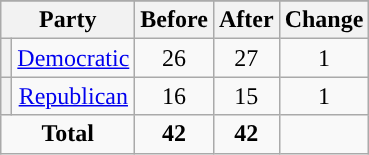<table class="wikitable" style="text-align:center;">
<tr>
</tr>
<tr>
<th colspan=2>Party</th>
<th>Before</th>
<th>After</th>
<th>Change</th>
</tr>
<tr>
<th style="background-color:"></th>
<td><a href='#'>Democratic</a></td>
<td>26</td>
<td>27</td>
<td> 1</td>
</tr>
<tr>
<th style="background-color:"></th>
<td><a href='#'>Republican</a></td>
<td>16</td>
<td>15</td>
<td> 1</td>
</tr>
<tr>
<td colspan=2><strong>Total</strong></td>
<td><strong>42</strong></td>
<td><strong>42</strong></td>
<td></td>
</tr>
</table>
